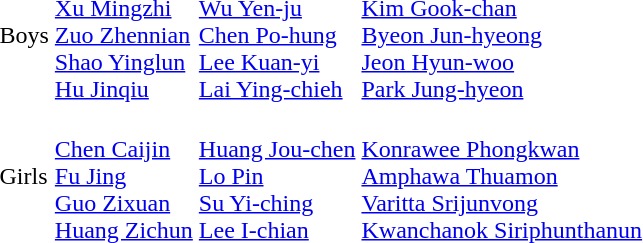<table>
<tr>
<td>Boys</td>
<td><br><a href='#'>Xu Mingzhi</a><br><a href='#'>Zuo Zhennian</a><br><a href='#'>Shao Yinglun</a><br><a href='#'>Hu Jinqiu</a></td>
<td><br><a href='#'>Wu Yen-ju</a><br><a href='#'>Chen Po-hung</a><br><a href='#'>Lee Kuan-yi</a><br><a href='#'>Lai Ying-chieh</a></td>
<td><br><a href='#'>Kim Gook-chan</a><br><a href='#'>Byeon Jun-hyeong</a><br><a href='#'>Jeon Hyun-woo</a><br><a href='#'>Park Jung-hyeon</a></td>
</tr>
<tr>
<td>Girls</td>
<td><br><a href='#'>Chen Caijin</a><br><a href='#'>Fu Jing</a><br><a href='#'>Guo Zixuan</a><br><a href='#'>Huang Zichun</a></td>
<td><br><a href='#'>Huang Jou-chen</a><br><a href='#'>Lo Pin</a><br><a href='#'>Su Yi-ching</a><br><a href='#'>Lee I-chian</a></td>
<td><br><a href='#'>Konrawee Phongkwan</a><br><a href='#'>Amphawa Thuamon</a><br><a href='#'>Varitta Srijunvong</a><br><a href='#'>Kwanchanok Siriphunthanun</a></td>
</tr>
</table>
